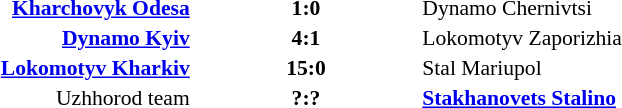<table width=100% cellspacing=1>
<tr>
<th width=20%></th>
<th width=12%></th>
<th width=20%></th>
<th></th>
</tr>
<tr style=font-size:90%>
<td align=right><strong><a href='#'>Kharchovyk Odesa</a></strong></td>
<td align=center><strong>1:0</strong></td>
<td>Dynamo Chernivtsi</td>
<td align=center></td>
</tr>
<tr style=font-size:90%>
<td align=right><strong><a href='#'>Dynamo Kyiv</a></strong></td>
<td align=center><strong>4:1</strong></td>
<td>Lokomotyv Zaporizhia</td>
<td align=center></td>
</tr>
<tr style=font-size:90%>
<td align=right><strong><a href='#'>Lokomotyv Kharkiv</a></strong></td>
<td align=center><strong>15:0</strong></td>
<td>Stal Mariupol</td>
<td align=center></td>
</tr>
<tr style=font-size:90%>
<td align=right>Uzhhorod team</td>
<td align=center><strong>?:?</strong></td>
<td><strong><a href='#'>Stakhanovets Stalino</a></strong></td>
<td align=center></td>
</tr>
</table>
